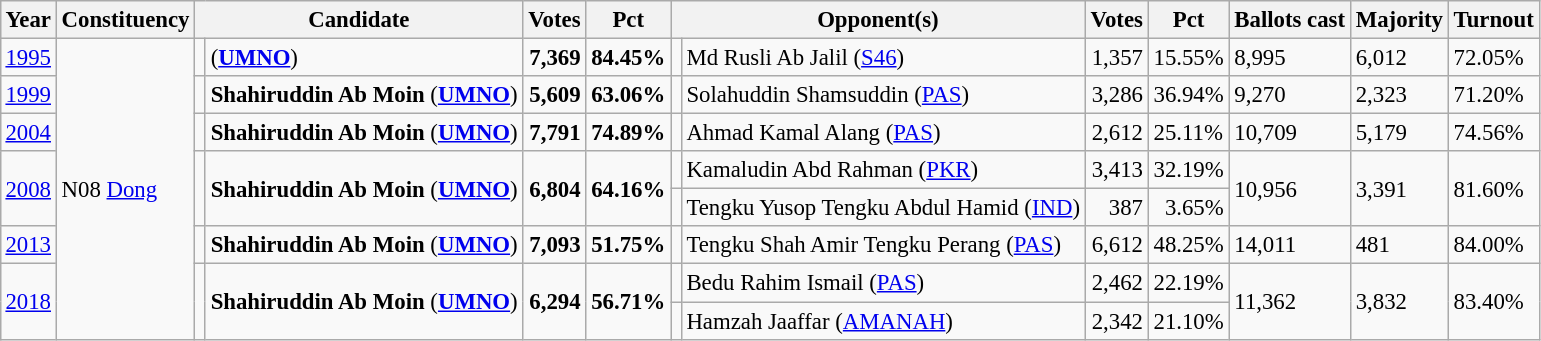<table class="wikitable" style="margin:0.5em ; font-size:95%">
<tr>
<th>Year</th>
<th>Constituency</th>
<th colspan=2>Candidate</th>
<th>Votes</th>
<th>Pct</th>
<th colspan=2>Opponent(s)</th>
<th>Votes</th>
<th>Pct</th>
<th>Ballots cast</th>
<th>Majority</th>
<th>Turnout</th>
</tr>
<tr>
<td><a href='#'>1995</a></td>
<td rowspan=8>N08 <a href='#'>Dong</a></td>
<td></td>
<td> (<a href='#'><strong>UMNO</strong></a>)</td>
<td align="right"><strong>7,369</strong></td>
<td><strong>84.45%</strong></td>
<td></td>
<td>Md Rusli Ab Jalil (<a href='#'>S46</a>)</td>
<td align="right">1,357</td>
<td>15.55%</td>
<td>8,995</td>
<td>6,012</td>
<td>72.05%</td>
</tr>
<tr>
<td><a href='#'>1999</a></td>
<td></td>
<td><strong>Shahiruddin Ab Moin</strong> (<a href='#'><strong>UMNO</strong></a>)</td>
<td align="right"><strong>5,609</strong></td>
<td><strong>63.06%</strong></td>
<td></td>
<td>Solahuddin Shamsuddin (<a href='#'>PAS</a>)</td>
<td align="right">3,286</td>
<td>36.94%</td>
<td>9,270</td>
<td>2,323</td>
<td>71.20%</td>
</tr>
<tr>
<td><a href='#'>2004</a></td>
<td></td>
<td><strong>Shahiruddin Ab Moin</strong> (<a href='#'><strong>UMNO</strong></a>)</td>
<td align="right"><strong>7,791</strong></td>
<td><strong>74.89%</strong></td>
<td></td>
<td>Ahmad Kamal Alang (<a href='#'>PAS</a>)</td>
<td align="right">2,612</td>
<td>25.11%</td>
<td>10,709</td>
<td>5,179</td>
<td>74.56%</td>
</tr>
<tr>
<td rowspan=2><a href='#'>2008</a></td>
<td rowspan=2 ></td>
<td rowspan=2><strong>Shahiruddin Ab Moin</strong> (<a href='#'><strong>UMNO</strong></a>)</td>
<td rowspan=2 align="right"><strong>6,804</strong></td>
<td rowspan=2><strong>64.16%</strong></td>
<td></td>
<td>Kamaludin Abd Rahman (<a href='#'>PKR</a>)</td>
<td align="right">3,413</td>
<td>32.19%</td>
<td rowspan=2>10,956</td>
<td rowspan=2>3,391</td>
<td rowspan=2>81.60%</td>
</tr>
<tr>
<td></td>
<td>Tengku Yusop Tengku Abdul Hamid (<a href='#'>IND</a>)</td>
<td align="right">387</td>
<td align="right">3.65%</td>
</tr>
<tr>
<td><a href='#'>2013</a></td>
<td></td>
<td><strong>Shahiruddin Ab Moin</strong> (<a href='#'><strong>UMNO</strong></a>)</td>
<td align="right"><strong>7,093</strong></td>
<td><strong>51.75%</strong></td>
<td></td>
<td>Tengku Shah Amir Tengku Perang (<a href='#'>PAS</a>)</td>
<td align="right">6,612</td>
<td>48.25%</td>
<td>14,011</td>
<td>481</td>
<td>84.00%</td>
</tr>
<tr>
<td rowspan=2><a href='#'>2018</a></td>
<td rowspan=2 ></td>
<td rowspan=2><strong>Shahiruddin Ab Moin</strong> (<a href='#'><strong>UMNO</strong></a>)</td>
<td rowspan=2 align="right"><strong>6,294</strong></td>
<td rowspan=2><strong>56.71%</strong></td>
<td></td>
<td>Bedu Rahim Ismail (<a href='#'>PAS</a>)</td>
<td align="right">2,462</td>
<td>22.19%</td>
<td rowspan=2>11,362</td>
<td rowspan=2>3,832</td>
<td rowspan=2>83.40%</td>
</tr>
<tr>
<td></td>
<td>Hamzah Jaaffar (<a href='#'>AMANAH</a>)</td>
<td align="right">2,342</td>
<td>21.10%</td>
</tr>
</table>
